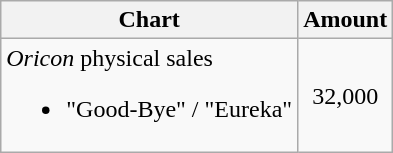<table class="wikitable">
<tr>
<th>Chart</th>
<th>Amount</th>
</tr>
<tr>
<td><em>Oricon</em> physical sales<br><ul><li>"Good-Bye" / "Eureka"</li></ul></td>
<td align="center">32,000</td>
</tr>
</table>
